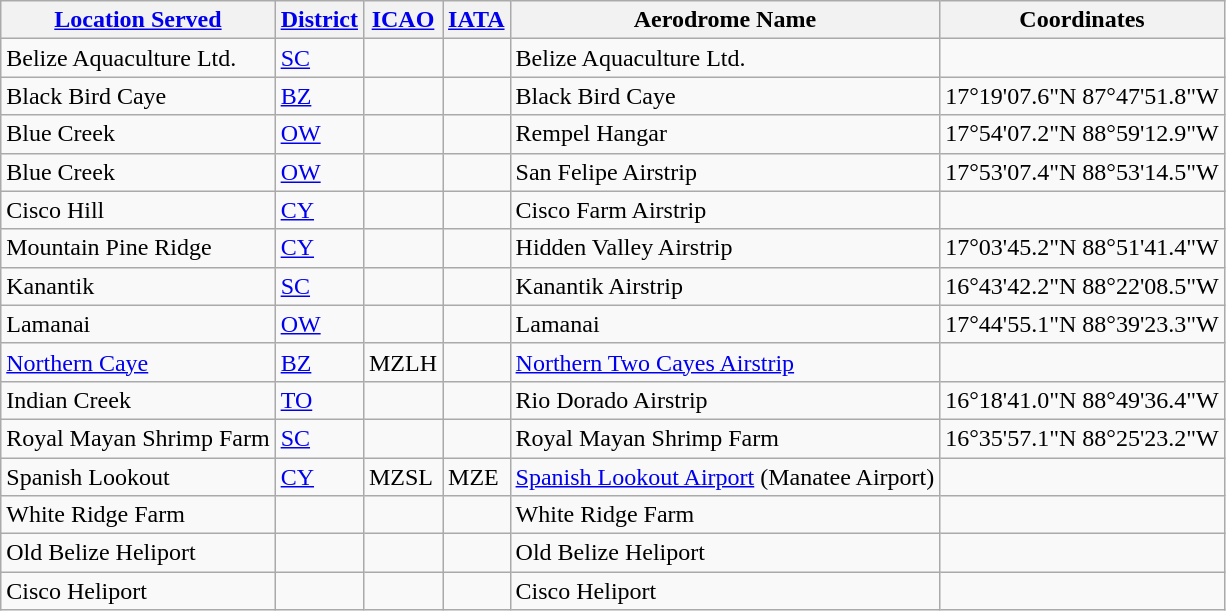<table class="wikitable sortable">
<tr>
<th><a href='#'>Location Served</a></th>
<th><a href='#'>District</a></th>
<th><a href='#'>ICAO</a></th>
<th><a href='#'>IATA</a></th>
<th>Aerodrome Name</th>
<th>Coordinates</th>
</tr>
<tr>
<td>Belize Aquaculture Ltd.</td>
<td><a href='#'>SC</a></td>
<td></td>
<td></td>
<td>Belize Aquaculture Ltd.</td>
<td></td>
</tr>
<tr>
<td>Black Bird Caye</td>
<td><a href='#'>BZ</a></td>
<td></td>
<td></td>
<td>Black Bird Caye</td>
<td>17°19'07.6"N 87°47'51.8"W</td>
</tr>
<tr>
<td>Blue Creek</td>
<td><a href='#'>OW</a></td>
<td></td>
<td></td>
<td>Rempel Hangar</td>
<td>17°54'07.2"N 88°59'12.9"W</td>
</tr>
<tr>
<td>Blue Creek</td>
<td><a href='#'>OW</a></td>
<td></td>
<td></td>
<td>San Felipe Airstrip</td>
<td>17°53'07.4"N 88°53'14.5"W</td>
</tr>
<tr>
<td>Cisco Hill</td>
<td><a href='#'>CY</a></td>
<td></td>
<td></td>
<td>Cisco Farm Airstrip</td>
<td></td>
</tr>
<tr>
<td>Mountain Pine Ridge</td>
<td><a href='#'>CY</a></td>
<td></td>
<td></td>
<td>Hidden Valley Airstrip</td>
<td>17°03'45.2"N 88°51'41.4"W</td>
</tr>
<tr>
<td>Kanantik</td>
<td><a href='#'>SC</a></td>
<td></td>
<td></td>
<td>Kanantik Airstrip</td>
<td>16°43'42.2"N 88°22'08.5"W</td>
</tr>
<tr>
<td>Lamanai</td>
<td><a href='#'>OW</a></td>
<td></td>
<td></td>
<td>Lamanai</td>
<td>17°44'55.1"N 88°39'23.3"W</td>
</tr>
<tr>
<td><a href='#'>Northern Caye</a></td>
<td><a href='#'>BZ</a></td>
<td>MZLH</td>
<td></td>
<td><a href='#'>Northern Two Cayes Airstrip</a></td>
<td></td>
</tr>
<tr>
<td>Indian Creek</td>
<td><a href='#'>TO</a></td>
<td></td>
<td></td>
<td>Rio Dorado Airstrip</td>
<td>16°18'41.0"N 88°49'36.4"W</td>
</tr>
<tr>
<td>Royal Mayan Shrimp Farm</td>
<td><a href='#'>SC</a></td>
<td></td>
<td></td>
<td>Royal Mayan Shrimp Farm</td>
<td>16°35'57.1"N 88°25'23.2"W</td>
</tr>
<tr>
<td>Spanish Lookout</td>
<td><a href='#'>CY</a></td>
<td>MZSL</td>
<td>MZE</td>
<td><a href='#'>Spanish Lookout Airport</a> (Manatee Airport)</td>
<td></td>
</tr>
<tr>
<td>White Ridge Farm</td>
<td></td>
<td></td>
<td></td>
<td>White Ridge Farm</td>
<td></td>
</tr>
<tr>
<td>Old Belize Heliport</td>
<td></td>
<td></td>
<td></td>
<td>Old Belize Heliport</td>
<td></td>
</tr>
<tr>
<td>Cisco Heliport</td>
<td></td>
<td></td>
<td></td>
<td>Cisco Heliport</td>
<td></td>
</tr>
</table>
